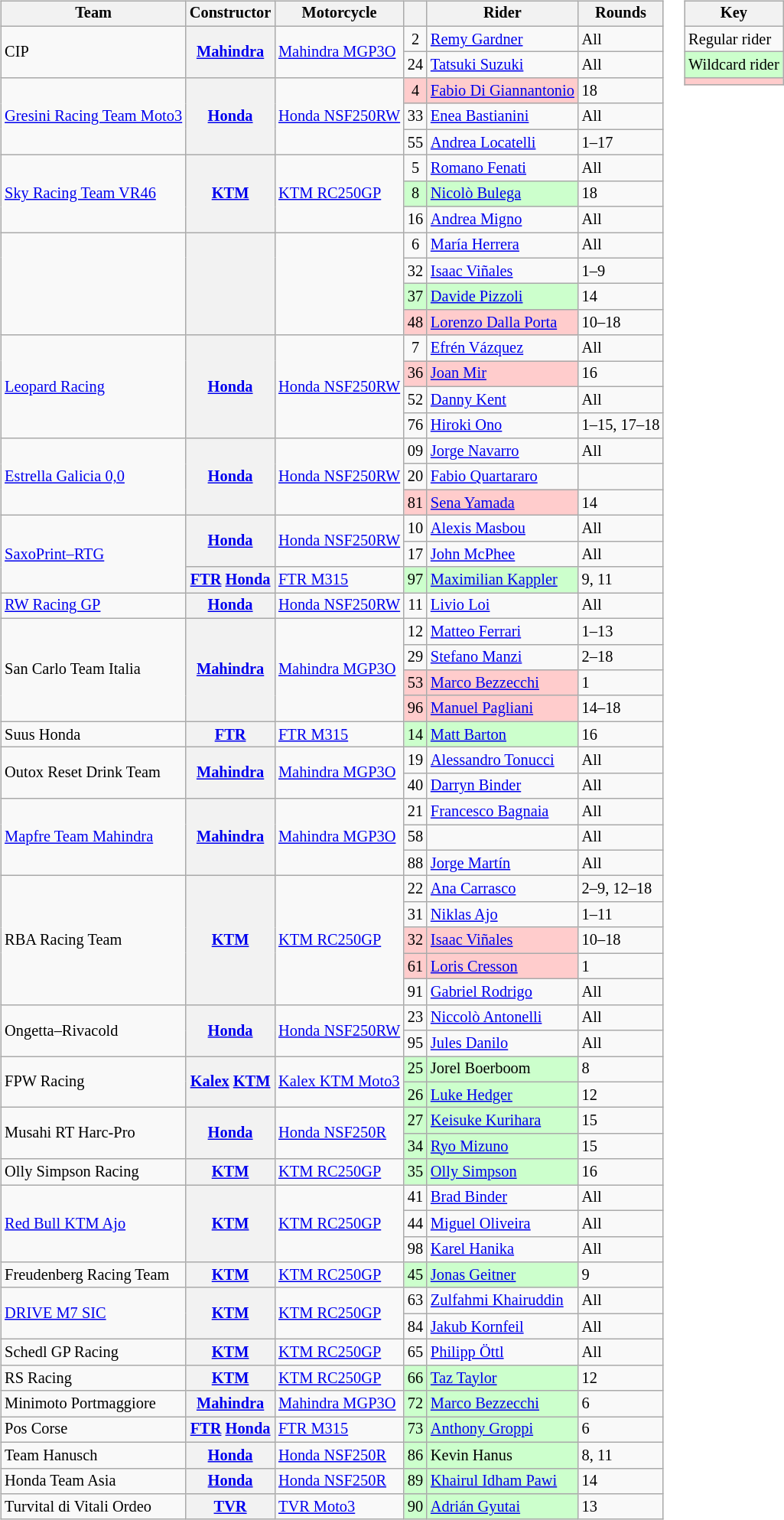<table>
<tr>
<td><br><table class="wikitable" style="font-size: 85%;">
<tr>
<th>Team</th>
<th>Constructor</th>
<th>Motorcycle</th>
<th></th>
<th>Rider</th>
<th>Rounds</th>
</tr>
<tr>
<td rowspan=2> CIP</td>
<th rowspan=2><a href='#'>Mahindra</a></th>
<td rowspan=2><a href='#'>Mahindra MGP3O</a></td>
<td align=center>2</td>
<td> <a href='#'>Remy Gardner</a></td>
<td>All</td>
</tr>
<tr>
<td align=center>24</td>
<td> <a href='#'>Tatsuki Suzuki</a></td>
<td>All</td>
</tr>
<tr>
<td rowspan=3> <a href='#'>Gresini Racing Team Moto3</a></td>
<th rowspan=3><a href='#'>Honda</a></th>
<td rowspan=3><a href='#'>Honda NSF250RW</a></td>
<td align=center style="background:#ffcccc;">4</td>
<td style="background:#ffcccc;"> <a href='#'>Fabio Di Giannantonio</a></td>
<td>18</td>
</tr>
<tr>
<td align=center>33</td>
<td> <a href='#'>Enea Bastianini</a></td>
<td>All</td>
</tr>
<tr>
<td align=center>55</td>
<td> <a href='#'>Andrea Locatelli</a></td>
<td>1–17</td>
</tr>
<tr>
<td rowspan=3> <a href='#'>Sky Racing Team VR46</a></td>
<th rowspan=3><a href='#'>KTM</a></th>
<td rowspan=3><a href='#'>KTM RC250GP</a></td>
<td align=center>5</td>
<td> <a href='#'>Romano Fenati</a></td>
<td>All</td>
</tr>
<tr>
<td align=center style="background:#ccffcc;">8</td>
<td style="background:#ccffcc;"> <a href='#'>Nicolò Bulega</a></td>
<td>18</td>
</tr>
<tr>
<td align=center>16</td>
<td> <a href='#'>Andrea Migno</a></td>
<td>All</td>
</tr>
<tr>
<td rowspan=4></td>
<th rowspan=4></th>
<td rowspan=4></td>
<td align=center>6</td>
<td> <a href='#'>María Herrera</a></td>
<td>All</td>
</tr>
<tr>
<td align=center>32</td>
<td> <a href='#'>Isaac Viñales</a></td>
<td>1–9</td>
</tr>
<tr>
<td align=center style="background:#ccffcc;">37</td>
<td style="background:#ccffcc;"> <a href='#'>Davide Pizzoli</a></td>
<td>14</td>
</tr>
<tr>
<td style="background:#ffcccc;" align=center>48</td>
<td style="background:#ffcccc;"> <a href='#'>Lorenzo Dalla Porta</a></td>
<td>10–18</td>
</tr>
<tr>
<td rowspan=4> <a href='#'>Leopard Racing</a></td>
<th rowspan=4><a href='#'>Honda</a></th>
<td rowspan=4><a href='#'>Honda NSF250RW</a></td>
<td align=center>7</td>
<td> <a href='#'>Efrén Vázquez</a></td>
<td>All</td>
</tr>
<tr>
<td style="background:#ffcccc;" align=center>36</td>
<td style="background:#ffcccc;"> <a href='#'>Joan Mir</a></td>
<td>16</td>
</tr>
<tr>
<td align=center>52</td>
<td> <a href='#'>Danny Kent</a></td>
<td>All</td>
</tr>
<tr>
<td align=center>76</td>
<td> <a href='#'>Hiroki Ono</a></td>
<td>1–15, 17–18</td>
</tr>
<tr>
<td rowspan=3> <a href='#'>Estrella Galicia 0,0</a></td>
<th rowspan=3><a href='#'>Honda</a></th>
<td rowspan=3><a href='#'>Honda NSF250RW</a></td>
<td align=center>09</td>
<td> <a href='#'>Jorge Navarro</a></td>
<td>All</td>
</tr>
<tr>
<td align=center>20</td>
<td> <a href='#'>Fabio Quartararo</a></td>
<td></td>
</tr>
<tr>
<td style="background:#ffcccc;" align=center>81</td>
<td style="background:#ffcccc;"> <a href='#'>Sena Yamada</a></td>
<td>14</td>
</tr>
<tr>
<td rowspan=3> <a href='#'>SaxoPrint–RTG</a></td>
<th rowspan=2><a href='#'>Honda</a></th>
<td rowspan=2><a href='#'>Honda NSF250RW</a></td>
<td align=center>10</td>
<td> <a href='#'>Alexis Masbou</a></td>
<td>All</td>
</tr>
<tr>
<td align=center>17</td>
<td> <a href='#'>John McPhee</a></td>
<td>All</td>
</tr>
<tr>
<th><a href='#'>FTR</a> <a href='#'>Honda</a></th>
<td><a href='#'>FTR M315</a></td>
<td align=center style="background:#ccffcc;">97</td>
<td style="background:#ccffcc;"> <a href='#'>Maximilian Kappler</a></td>
<td>9, 11</td>
</tr>
<tr>
<td> <a href='#'>RW Racing GP</a></td>
<th><a href='#'>Honda</a></th>
<td><a href='#'>Honda NSF250RW</a></td>
<td align=center>11</td>
<td> <a href='#'>Livio Loi</a></td>
<td>All</td>
</tr>
<tr>
<td rowspan=4> San Carlo Team Italia</td>
<th rowspan=4><a href='#'>Mahindra</a></th>
<td rowspan=4><a href='#'>Mahindra MGP3O</a></td>
<td align=center>12</td>
<td> <a href='#'>Matteo Ferrari</a></td>
<td>1–13</td>
</tr>
<tr>
<td align=center>29</td>
<td> <a href='#'>Stefano Manzi</a></td>
<td>2–18</td>
</tr>
<tr>
<td style="background:#ffcccc;" align=center>53</td>
<td style="background:#ffcccc;"> <a href='#'>Marco Bezzecchi</a></td>
<td>1</td>
</tr>
<tr>
<td style="background:#ffcccc;" align=center>96</td>
<td style="background:#ffcccc;"> <a href='#'>Manuel Pagliani</a></td>
<td>14–18</td>
</tr>
<tr>
<td> Suus Honda</td>
<th><a href='#'>FTR</a></th>
<td><a href='#'>FTR M315</a></td>
<td align=center style="background:#ccffcc;">14</td>
<td style="background:#ccffcc;"> <a href='#'>Matt Barton</a></td>
<td>16</td>
</tr>
<tr>
<td rowspan=2> Outox Reset Drink Team</td>
<th rowspan=2><a href='#'>Mahindra</a></th>
<td rowspan=2><a href='#'>Mahindra MGP3O</a></td>
<td align=center>19</td>
<td> <a href='#'>Alessandro Tonucci</a></td>
<td>All</td>
</tr>
<tr>
<td align=center>40</td>
<td> <a href='#'>Darryn Binder</a></td>
<td>All</td>
</tr>
<tr>
<td rowspan=3> <a href='#'>Mapfre Team Mahindra</a></td>
<th rowspan=3><a href='#'>Mahindra</a></th>
<td rowspan=3><a href='#'>Mahindra MGP3O</a></td>
<td align=center>21</td>
<td> <a href='#'>Francesco Bagnaia</a></td>
<td>All</td>
</tr>
<tr>
<td align=center>58</td>
<td></td>
<td>All</td>
</tr>
<tr>
<td align=center>88</td>
<td> <a href='#'>Jorge Martín</a></td>
<td>All</td>
</tr>
<tr>
<td rowspan=5> RBA Racing Team</td>
<th rowspan=5><a href='#'>KTM</a></th>
<td rowspan=5><a href='#'>KTM RC250GP</a></td>
<td align=center>22</td>
<td> <a href='#'>Ana Carrasco</a></td>
<td>2–9, 12–18</td>
</tr>
<tr>
<td align=center>31</td>
<td> <a href='#'>Niklas Ajo</a></td>
<td>1–11</td>
</tr>
<tr>
<td style="background:#ffcccc;" align=center>32</td>
<td style="background:#ffcccc;"> <a href='#'>Isaac Viñales</a></td>
<td>10–18</td>
</tr>
<tr>
<td style="background:#ffcccc;" align=center>61</td>
<td style="background:#ffcccc;"> <a href='#'>Loris Cresson</a></td>
<td>1</td>
</tr>
<tr>
<td align=center>91</td>
<td> <a href='#'>Gabriel Rodrigo</a></td>
<td>All</td>
</tr>
<tr>
<td rowspan=2> Ongetta–Rivacold</td>
<th rowspan=2><a href='#'>Honda</a></th>
<td rowspan=2><a href='#'>Honda NSF250RW</a></td>
<td align=center>23</td>
<td> <a href='#'>Niccolò Antonelli</a></td>
<td>All</td>
</tr>
<tr>
<td align=center>95</td>
<td> <a href='#'>Jules Danilo</a></td>
<td>All</td>
</tr>
<tr>
<td rowspan=2> FPW Racing</td>
<th rowspan=2><a href='#'>Kalex</a> <a href='#'>KTM</a></th>
<td rowspan=2><a href='#'>Kalex KTM Moto3</a></td>
<td align=center style="background:#ccffcc;">25</td>
<td style="background:#ccffcc;"> Jorel Boerboom</td>
<td>8</td>
</tr>
<tr>
<td align=center style="background:#ccffcc;">26</td>
<td style="background:#ccffcc;"> <a href='#'>Luke Hedger</a></td>
<td>12</td>
</tr>
<tr>
<td rowspan=2> Musahi RT Harc-Pro</td>
<th rowspan=2><a href='#'>Honda</a></th>
<td rowspan=2><a href='#'>Honda NSF250R</a></td>
<td align=center style="background:#ccffcc;">27</td>
<td style="background:#ccffcc;"> <a href='#'>Keisuke Kurihara</a></td>
<td>15</td>
</tr>
<tr>
<td align=center style="background:#ccffcc;">34</td>
<td style="background:#ccffcc;"> <a href='#'>Ryo Mizuno</a></td>
<td>15</td>
</tr>
<tr>
<td> Olly Simpson Racing</td>
<th><a href='#'>KTM</a></th>
<td><a href='#'>KTM RC250GP</a></td>
<td align=center style="background:#ccffcc;">35</td>
<td style="background:#ccffcc;"> <a href='#'>Olly Simpson</a></td>
<td>16</td>
</tr>
<tr>
<td rowspan=3> <a href='#'>Red Bull KTM Ajo</a></td>
<th rowspan=3><a href='#'>KTM</a></th>
<td rowspan=3><a href='#'>KTM RC250GP</a></td>
<td align=center>41</td>
<td> <a href='#'>Brad Binder</a></td>
<td>All</td>
</tr>
<tr>
<td align=center>44</td>
<td> <a href='#'>Miguel Oliveira</a></td>
<td>All</td>
</tr>
<tr>
<td align=center>98</td>
<td> <a href='#'>Karel Hanika</a></td>
<td>All</td>
</tr>
<tr>
<td> Freudenberg Racing Team</td>
<th><a href='#'>KTM</a></th>
<td><a href='#'>KTM RC250GP</a></td>
<td align=center style="background:#ccffcc;">45</td>
<td style="background:#ccffcc;"> <a href='#'>Jonas Geitner</a></td>
<td>9</td>
</tr>
<tr>
<td rowspan=2> <a href='#'>DRIVE M7 SIC</a></td>
<th rowspan=2><a href='#'>KTM</a></th>
<td rowspan=2><a href='#'>KTM RC250GP</a></td>
<td align=center>63</td>
<td> <a href='#'>Zulfahmi Khairuddin</a></td>
<td>All</td>
</tr>
<tr>
<td align=center>84</td>
<td> <a href='#'>Jakub Kornfeil</a></td>
<td>All</td>
</tr>
<tr>
<td> Schedl GP Racing</td>
<th><a href='#'>KTM</a></th>
<td><a href='#'>KTM RC250GP</a></td>
<td align=center>65</td>
<td> <a href='#'>Philipp Öttl</a></td>
<td>All</td>
</tr>
<tr>
<td> RS Racing</td>
<th><a href='#'>KTM</a></th>
<td><a href='#'>KTM RC250GP</a></td>
<td align=center style="background:#ccffcc;">66</td>
<td style="background:#ccffcc;"> <a href='#'>Taz Taylor</a></td>
<td>12</td>
</tr>
<tr>
<td> Minimoto Portmaggiore</td>
<th><a href='#'>Mahindra</a></th>
<td><a href='#'>Mahindra MGP3O</a></td>
<td align=center style="background:#ccffcc;">72</td>
<td style="background:#ccffcc;"> <a href='#'>Marco Bezzecchi</a></td>
<td>6</td>
</tr>
<tr>
<td> Pos Corse</td>
<th><a href='#'>FTR</a> <a href='#'>Honda</a></th>
<td><a href='#'>FTR M315</a></td>
<td align=center style="background:#ccffcc;">73</td>
<td style="background:#ccffcc;"> <a href='#'>Anthony Groppi</a></td>
<td>6</td>
</tr>
<tr>
<td> Team Hanusch</td>
<th><a href='#'>Honda</a></th>
<td><a href='#'>Honda NSF250R</a></td>
<td align=center style="background:#ccffcc;">86</td>
<td style="background:#ccffcc;"> Kevin Hanus</td>
<td>8, 11</td>
</tr>
<tr>
<td> Honda Team Asia</td>
<th><a href='#'>Honda</a></th>
<td><a href='#'>Honda NSF250R</a></td>
<td align=center style="background:#ccffcc;">89</td>
<td style="background:#ccffcc;"> <a href='#'>Khairul Idham Pawi</a></td>
<td>14</td>
</tr>
<tr>
<td> Turvital di Vitali Ordeo</td>
<th><a href='#'>TVR</a></th>
<td><a href='#'>TVR Moto3</a></td>
<td align=center style="background:#ccffcc;">90</td>
<td style="background:#ccffcc;"> <a href='#'>Adrián Gyutai</a></td>
<td>13</td>
</tr>
</table>
</td>
<td valign="top"><br><table class="wikitable" style="font-size: 85%;">
<tr>
<th colspan=2>Key</th>
</tr>
<tr>
<td>Regular rider</td>
</tr>
<tr style="background:#ccffcc;">
<td>Wildcard rider</td>
</tr>
<tr style="background:#ffcccc;">
<td></td>
</tr>
</table>
</td>
</tr>
</table>
